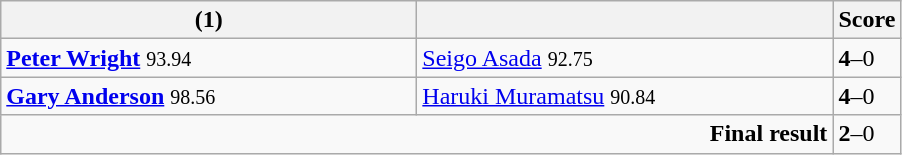<table class="wikitable">
<tr>
<th width=270><strong></strong> (1)</th>
<th width=270></th>
<th>Score</th>
</tr>
<tr>
<td><strong><a href='#'>Peter Wright</a></strong> <small><span>93.94</span></small></td>
<td><a href='#'>Seigo Asada</a> <small><span>92.75</span></small></td>
<td><strong>4</strong>–0</td>
</tr>
<tr>
<td><strong><a href='#'>Gary Anderson</a></strong> <small><span>98.56</span></small></td>
<td><a href='#'>Haruki Muramatsu</a> <small><span>90.84</span></small></td>
<td><strong>4</strong>–0</td>
</tr>
<tr>
<td colspan="2" align="right"><strong>Final result</strong></td>
<td><strong>2</strong>–0</td>
</tr>
</table>
